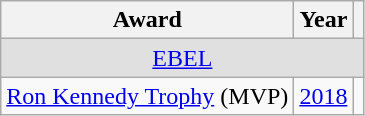<table class="wikitable">
<tr>
<th>Award</th>
<th>Year</th>
<th></th>
</tr>
<tr ALIGN="center" bgcolor="#e0e0e0">
<td colspan="3"><a href='#'>EBEL</a></td>
</tr>
<tr>
<td><a href='#'>Ron Kennedy Trophy</a> (MVP)</td>
<td><a href='#'>2018</a></td>
<td></td>
</tr>
</table>
